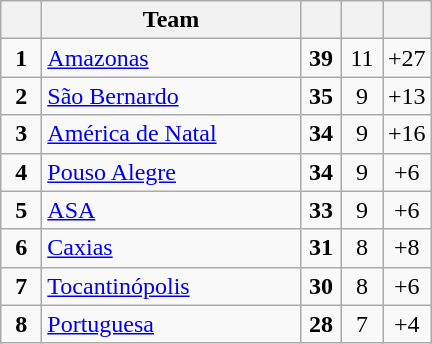<table class="wikitable" style="text-align: center;">
<tr>
<th width=20></th>
<th width=165>Team</th>
<th width=20></th>
<th width=20></th>
<th width=20></th>
</tr>
<tr>
<td><strong>1</strong></td>
<td align=left> <a href='#'>Amazonas</a></td>
<td><strong>39</strong></td>
<td>11</td>
<td>+27</td>
</tr>
<tr>
<td><strong>2</strong></td>
<td align=left> <a href='#'>São Bernardo</a></td>
<td><strong>35</strong></td>
<td>9</td>
<td>+13</td>
</tr>
<tr>
<td><strong>3</strong></td>
<td align=left> <a href='#'>América de Natal</a></td>
<td><strong>34</strong></td>
<td>9</td>
<td>+16</td>
</tr>
<tr>
<td><strong>4</strong></td>
<td align=left> <a href='#'>Pouso Alegre</a></td>
<td><strong>34</strong></td>
<td>9</td>
<td>+6</td>
</tr>
<tr>
<td><strong>5</strong></td>
<td align=left> <a href='#'>ASA</a></td>
<td><strong>33</strong></td>
<td>9</td>
<td>+6</td>
</tr>
<tr>
<td><strong>6</strong></td>
<td align=left> <a href='#'>Caxias</a></td>
<td><strong>31</strong></td>
<td>8</td>
<td>+8</td>
</tr>
<tr>
<td><strong>7</strong></td>
<td align=left> <a href='#'>Tocantinópolis</a></td>
<td><strong>30</strong></td>
<td>8</td>
<td>+6</td>
</tr>
<tr>
<td><strong>8</strong></td>
<td align=left> <a href='#'>Portuguesa</a></td>
<td><strong>28</strong></td>
<td>7</td>
<td>+4</td>
</tr>
</table>
